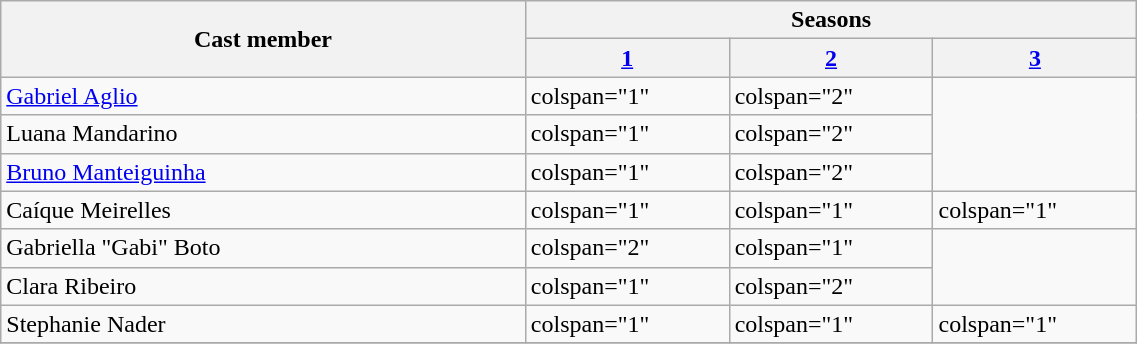<table class="wikitable plainrowheaders" width="60%">
<tr>
<th scope="col" rowspan="2" style="width:20%;">Cast member</th>
<th colspan="3" scope="col">Seasons</th>
</tr>
<tr>
<th scope="col" style="width:5%;"><a href='#'>1</a></th>
<th scope="col" style="width:5%;"><a href='#'>2</a></th>
<th scope="col" style="width:5%;"><a href='#'>3</a></th>
</tr>
<tr>
<td scope="row"><a href='#'>Gabriel Aglio</a></td>
<td>colspan="1" </td>
<td>colspan="2" </td>
</tr>
<tr>
<td scope="row">Luana Mandarino</td>
<td>colspan="1" </td>
<td>colspan="2" </td>
</tr>
<tr>
<td scope="row"><a href='#'>Bruno Manteiguinha</a></td>
<td>colspan="1" </td>
<td>colspan="2" </td>
</tr>
<tr>
<td scope="row">Caíque Meirelles</td>
<td>colspan="1" </td>
<td>colspan="1" </td>
<td>colspan="1" </td>
</tr>
<tr>
<td scope="row">Gabriella "Gabi" Boto</td>
<td>colspan="2" </td>
<td>colspan="1" </td>
</tr>
<tr>
<td scope="row">Clara Ribeiro</td>
<td>colspan="1" </td>
<td>colspan="2" </td>
</tr>
<tr>
<td scope="row">Stephanie Nader</td>
<td>colspan="1" </td>
<td>colspan="1" </td>
<td>colspan="1" </td>
</tr>
<tr>
</tr>
</table>
